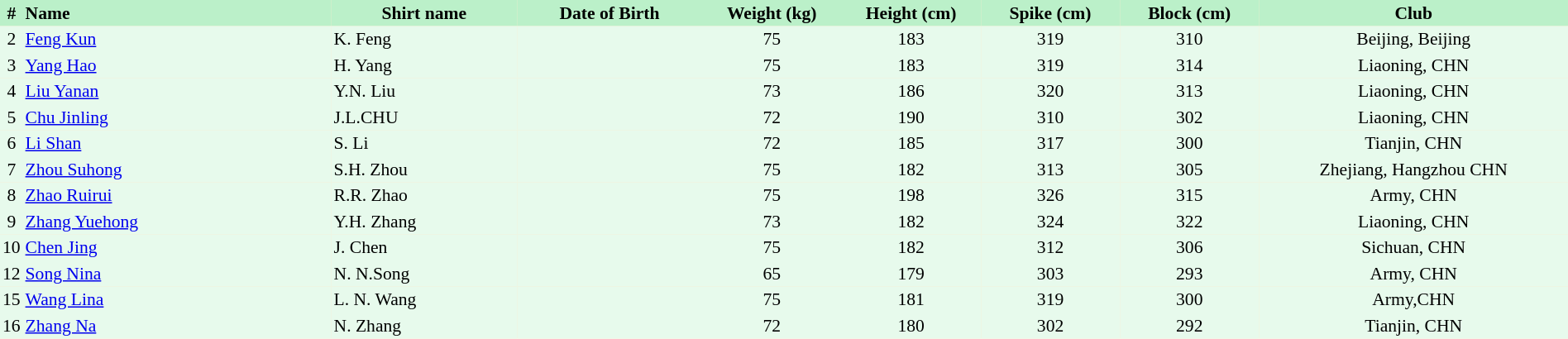<table border=0 cellpadding=2 cellspacing=0  |- bgcolor=#FFECCE style="text-align:center; font-size:90%; width:100%">
<tr bgcolor=#BBF0C9>
<th>#</th>
<th align=left width=20%>Name</th>
<th width=12%>Shirt name</th>
<th width=12%>Date of Birth</th>
<th width=9%>Weight (kg)</th>
<th width=9%>Height (cm)</th>
<th width=9%>Spike (cm)</th>
<th width=9%>Block (cm)</th>
<th width=20%>Club</th>
</tr>
<tr bgcolor=#E7FAEC>
<td>2</td>
<td align=left><a href='#'>Feng Kun</a></td>
<td align=left>K. Feng</td>
<td align=right></td>
<td>75</td>
<td>183</td>
<td>319</td>
<td>310</td>
<td>Beijing, Beijing</td>
</tr>
<tr bgcolor=#E7FAEC>
<td>3</td>
<td align=left><a href='#'>Yang Hao</a></td>
<td align=left>H. Yang</td>
<td align=right></td>
<td>75</td>
<td>183</td>
<td>319</td>
<td>314</td>
<td>Liaoning, CHN</td>
</tr>
<tr bgcolor=#E7FAEC>
<td>4</td>
<td align=left><a href='#'>Liu Yanan</a></td>
<td align=left>Y.N. Liu</td>
<td align=right></td>
<td>73</td>
<td>186</td>
<td>320</td>
<td>313</td>
<td>Liaoning, CHN</td>
</tr>
<tr bgcolor=#E7FAEC>
<td>5</td>
<td align=left><a href='#'>Chu Jinling</a></td>
<td align=left>J.L.CHU</td>
<td align=right></td>
<td>72</td>
<td>190</td>
<td>310</td>
<td>302</td>
<td>Liaoning, CHN</td>
</tr>
<tr bgcolor=#E7FAEC>
<td>6</td>
<td align=left><a href='#'>Li Shan</a></td>
<td align=left>S. Li</td>
<td align=right></td>
<td>72</td>
<td>185</td>
<td>317</td>
<td>300</td>
<td>Tianjin, CHN</td>
</tr>
<tr bgcolor=#E7FAEC>
<td>7</td>
<td align=left><a href='#'>Zhou Suhong</a></td>
<td align=left>S.H. Zhou</td>
<td align=right></td>
<td>75</td>
<td>182</td>
<td>313</td>
<td>305</td>
<td>Zhejiang, Hangzhou CHN</td>
</tr>
<tr bgcolor=#E7FAEC>
<td>8</td>
<td align=left><a href='#'>Zhao Ruirui</a></td>
<td align=left>R.R. Zhao</td>
<td align=right></td>
<td>75</td>
<td>198</td>
<td>326</td>
<td>315</td>
<td>Army, CHN</td>
</tr>
<tr bgcolor=#E7FAEC>
<td>9</td>
<td align=left><a href='#'>Zhang Yuehong</a></td>
<td align=left>Y.H. Zhang</td>
<td align=right></td>
<td>73</td>
<td>182</td>
<td>324</td>
<td>322</td>
<td>Liaoning, CHN</td>
</tr>
<tr bgcolor=#E7FAEC>
<td>10</td>
<td align=left><a href='#'>Chen Jing</a></td>
<td align=left>J. Chen</td>
<td align=right></td>
<td>75</td>
<td>182</td>
<td>312</td>
<td>306</td>
<td>Sichuan, CHN</td>
</tr>
<tr bgcolor=#E7FAEC>
<td>12</td>
<td align=left><a href='#'>Song Nina</a></td>
<td align=left>N. N.Song</td>
<td align=right></td>
<td>65</td>
<td>179</td>
<td>303</td>
<td>293</td>
<td>Army, CHN</td>
</tr>
<tr bgcolor=#E7FAEC>
<td>15</td>
<td align=left><a href='#'>Wang Lina</a></td>
<td align=left>L. N. Wang</td>
<td align=right></td>
<td>75</td>
<td>181</td>
<td>319</td>
<td>300</td>
<td>Army,CHN</td>
</tr>
<tr bgcolor=#E7FAEC>
<td>16</td>
<td align=left><a href='#'>Zhang Na</a></td>
<td align=left>N. Zhang</td>
<td align=right></td>
<td>72</td>
<td>180</td>
<td>302</td>
<td>292</td>
<td>Tianjin, CHN</td>
</tr>
</table>
